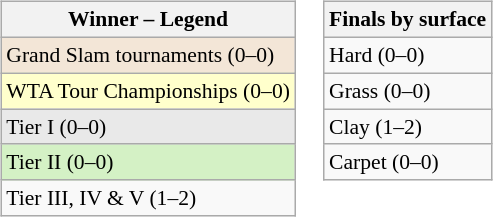<table>
<tr valign=top>
<td><br><table class=wikitable style=font-size:90%>
<tr>
<th>Winner – Legend</th>
</tr>
<tr>
<td style="background:#f3e6d7;">Grand Slam tournaments (0–0)</td>
</tr>
<tr>
<td style="background:#ffc;">WTA Tour Championships (0–0)</td>
</tr>
<tr>
<td style="background:#e9e9e9;">Tier I (0–0)</td>
</tr>
<tr>
<td style="background:#d4f1c5;">Tier II (0–0)</td>
</tr>
<tr>
<td>Tier III, IV & V (1–2)</td>
</tr>
</table>
</td>
<td><br><table class=wikitable style=font-size:90%>
<tr>
<th>Finals by surface</th>
</tr>
<tr>
<td>Hard (0–0)</td>
</tr>
<tr>
<td>Grass (0–0)</td>
</tr>
<tr>
<td>Clay (1–2)</td>
</tr>
<tr>
<td>Carpet (0–0)</td>
</tr>
</table>
</td>
</tr>
</table>
